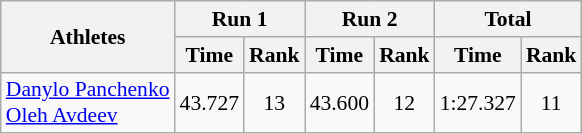<table class="wikitable" border="1" style="font-size:90%">
<tr>
<th rowspan="2">Athletes</th>
<th colspan="2">Run 1</th>
<th colspan="2">Run 2</th>
<th colspan="2">Total</th>
</tr>
<tr>
<th>Time</th>
<th>Rank</th>
<th>Time</th>
<th>Rank</th>
<th>Time</th>
<th>Rank</th>
</tr>
<tr>
<td><a href='#'>Danylo Panchenko</a><br><a href='#'>Oleh Avdeev</a></td>
<td align="center">43.727</td>
<td align="center">13</td>
<td align="center">43.600</td>
<td align="center">12</td>
<td align="center">1:27.327</td>
<td align="center">11</td>
</tr>
</table>
